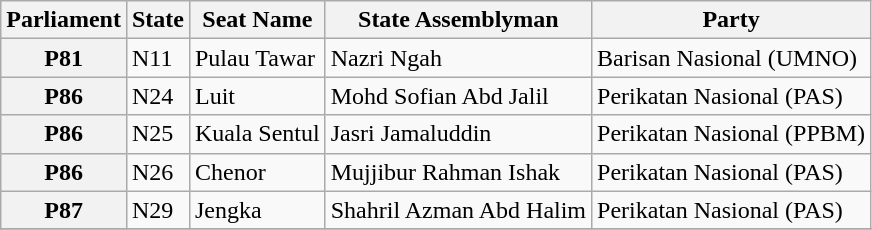<table class="wikitable sortable">
<tr>
<th>Parliament</th>
<th>State</th>
<th>Seat Name</th>
<th>State Assemblyman</th>
<th>Party</th>
</tr>
<tr>
<th>P81</th>
<td>N11</td>
<td>Pulau Tawar</td>
<td>Nazri Ngah</td>
<td>Barisan Nasional (UMNO)</td>
</tr>
<tr>
<th>P86</th>
<td>N24</td>
<td>Luit</td>
<td>Mohd Sofian Abd Jalil</td>
<td>Perikatan Nasional (PAS)</td>
</tr>
<tr>
<th>P86</th>
<td>N25</td>
<td>Kuala Sentul</td>
<td>Jasri Jamaluddin</td>
<td>Perikatan Nasional (PPBM)</td>
</tr>
<tr>
<th>P86</th>
<td>N26</td>
<td>Chenor</td>
<td>Mujjibur Rahman Ishak</td>
<td>Perikatan Nasional (PAS)</td>
</tr>
<tr>
<th>P87</th>
<td>N29</td>
<td>Jengka</td>
<td>Shahril Azman Abd Halim</td>
<td>Perikatan Nasional (PAS)</td>
</tr>
<tr>
</tr>
</table>
